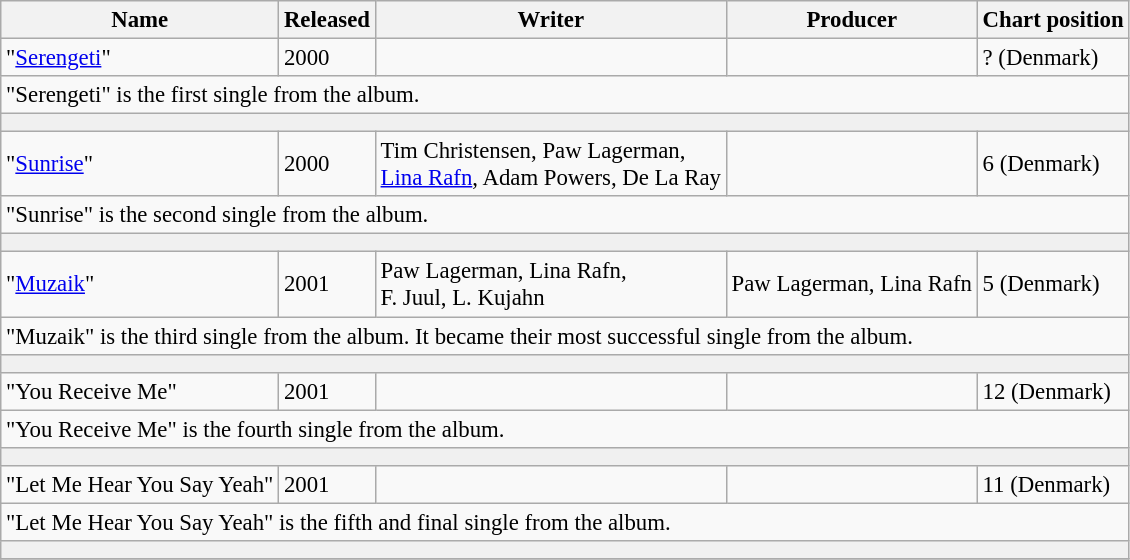<table class="wikitable" style="font-size:95%">
<tr>
<th>Name</th>
<th>Released</th>
<th>Writer</th>
<th>Producer</th>
<th>Chart position</th>
</tr>
<tr>
<td>"<a href='#'>Serengeti</a>"</td>
<td>2000</td>
<td></td>
<td></td>
<td>? (Denmark)</td>
</tr>
<tr>
<td colspan=6>"Serengeti" is the first single from the album.</td>
</tr>
<tr>
<td colspan=6 style="background:#F0F0F0; height:5px;"></td>
</tr>
<tr>
<td>"<a href='#'>Sunrise</a>"</td>
<td>2000</td>
<td>Tim Christensen, Paw Lagerman, <br><a href='#'>Lina Rafn</a>, Adam Powers, De La Ray</td>
<td></td>
<td>6 (Denmark)</td>
</tr>
<tr>
<td colspan=6>"Sunrise" is the second single from the album.</td>
</tr>
<tr>
<td colspan=6 style="background:#F0F0F0; height:5px;"></td>
</tr>
<tr>
<td>"<a href='#'>Muzaik</a>"</td>
<td>2001</td>
<td>Paw Lagerman, Lina Rafn, <br>F. Juul, L. Kujahn</td>
<td>Paw Lagerman, Lina Rafn</td>
<td>5 (Denmark)</td>
</tr>
<tr>
<td colspan=6>"Muzaik" is the third single from the album. It became their most successful single from the album.</td>
</tr>
<tr>
<td colspan=6 style="background:#F0F0F0; height:5px;"></td>
</tr>
<tr>
<td>"You Receive Me"</td>
<td>2001</td>
<td></td>
<td></td>
<td>12 (Denmark)</td>
</tr>
<tr>
<td colspan=6>"You Receive Me" is the fourth single from the album.</td>
</tr>
<tr>
<td colspan=6 style="background:#F0F0F0; height:5px;"></td>
</tr>
<tr>
<td>"Let Me Hear You Say Yeah"</td>
<td>2001</td>
<td></td>
<td></td>
<td>11 (Denmark)</td>
</tr>
<tr>
<td colspan=6>"Let Me Hear You Say Yeah" is the fifth and final single from the album.</td>
</tr>
<tr>
<td colspan=6 style="background:#F0F0F0; height:5px;"></td>
</tr>
<tr>
</tr>
</table>
